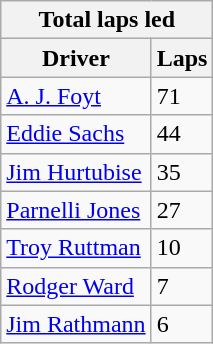<table class="wikitable">
<tr>
<th colspan=2>Total laps led</th>
</tr>
<tr>
<th>Driver</th>
<th>Laps</th>
</tr>
<tr>
<td><a href='#'>A. J. Foyt</a></td>
<td>71</td>
</tr>
<tr>
<td><a href='#'>Eddie Sachs</a></td>
<td>44</td>
</tr>
<tr>
<td><a href='#'>Jim Hurtubise</a></td>
<td>35</td>
</tr>
<tr>
<td><a href='#'>Parnelli Jones</a></td>
<td>27</td>
</tr>
<tr>
<td><a href='#'>Troy Ruttman</a></td>
<td>10</td>
</tr>
<tr>
<td><a href='#'>Rodger Ward</a></td>
<td>7</td>
</tr>
<tr>
<td><a href='#'>Jim Rathmann</a></td>
<td>6</td>
</tr>
</table>
